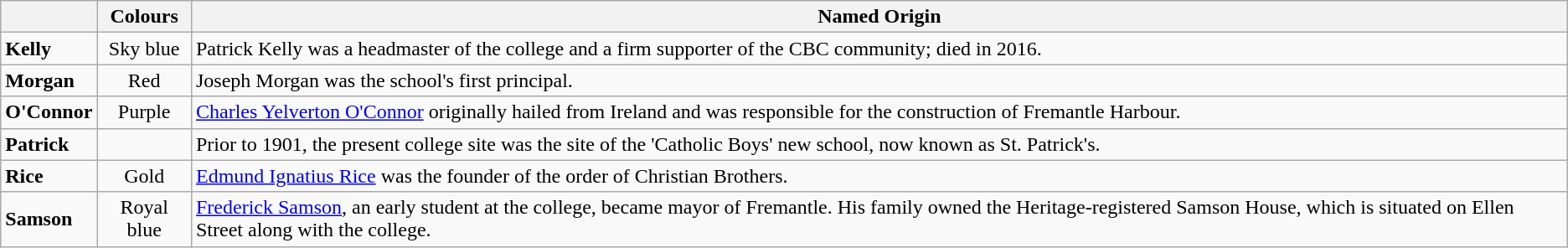<table class="wikitable">
<tr>
<th></th>
<th>Colours</th>
<th>Named Origin</th>
</tr>
<tr>
<td><strong>Kelly</strong></td>
<td align="center">Sky blue<br></td>
<td>Patrick Kelly was a headmaster of the college and a firm supporter of the CBC community; died in 2016.</td>
</tr>
<tr>
<td><strong>Morgan</strong></td>
<td align="center">Red<br></td>
<td>Joseph Morgan was the school's first principal.</td>
</tr>
<tr>
<td><strong>O'Connor</strong></td>
<td align="center">Purple<br></td>
<td><a href='#'>Charles Yelverton O'Connor</a> originally hailed from Ireland and was responsible for the construction of Fremantle Harbour.</td>
</tr>
<tr>
<td><strong>Patrick</strong></td>
<td align="center"><br></td>
<td>Prior to 1901, the present college site was the site of the 'Catholic Boys' new school, now known as St. Patrick's.</td>
</tr>
<tr>
<td><strong>Rice</strong></td>
<td align="center">Gold<br></td>
<td><a href='#'>Edmund Ignatius Rice</a> was the founder of the order of Christian Brothers.</td>
</tr>
<tr>
<td><strong>Samson</strong></td>
<td align="center">Royal blue<br></td>
<td><a href='#'>Frederick Samson</a>, an early student at the college, became mayor of Fremantle. His family owned the Heritage-registered Samson House, which is situated on Ellen Street along with the college.</td>
</tr>
</table>
